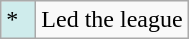<table class="wikitable">
<tr>
<td style="background:#CFECEC; width:1em">*</td>
<td>Led the league</td>
</tr>
</table>
